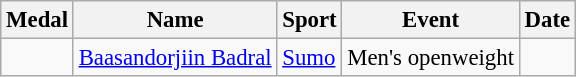<table class="wikitable sortable" style="font-size:95%">
<tr>
<th>Medal</th>
<th>Name</th>
<th>Sport</th>
<th>Event</th>
<th>Date</th>
</tr>
<tr>
<td></td>
<td><a href='#'>Baasandorjiin Badral</a></td>
<td><a href='#'>Sumo</a></td>
<td>Men's openweight</td>
<td></td>
</tr>
</table>
